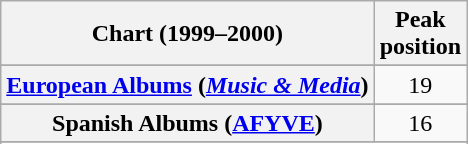<table class="wikitable sortable plainrowheaders" style="text-align:center">
<tr>
<th scope="col">Chart (1999–2000)</th>
<th scope="col">Peak<br>position</th>
</tr>
<tr>
</tr>
<tr>
</tr>
<tr>
</tr>
<tr>
</tr>
<tr>
<th scope="row"><a href='#'>European Albums</a> (<em><a href='#'>Music & Media</a></em>)</th>
<td>19</td>
</tr>
<tr>
</tr>
<tr>
</tr>
<tr>
</tr>
<tr>
</tr>
<tr>
</tr>
<tr>
</tr>
<tr>
<th scope="row">Spanish Albums (<a href='#'>AFYVE</a>)</th>
<td>16</td>
</tr>
<tr>
</tr>
<tr>
</tr>
<tr>
</tr>
<tr>
</tr>
</table>
